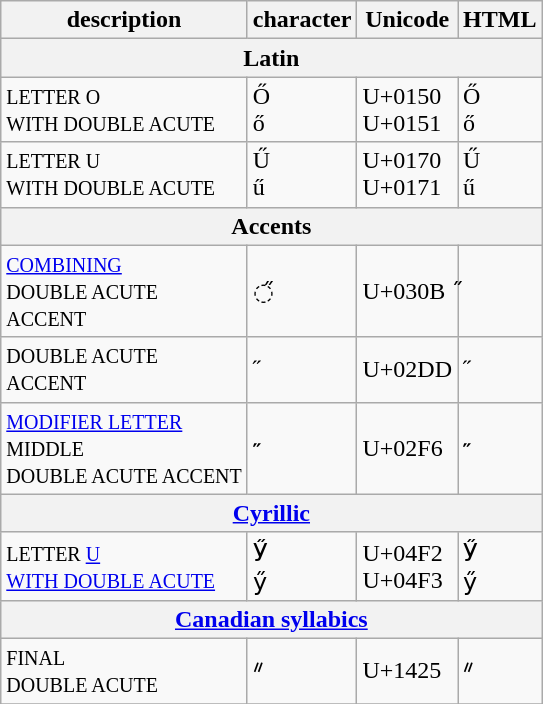<table class="wikitable Unicode">
<tr>
<th>description</th>
<th>character</th>
<th>Unicode</th>
<th>HTML</th>
</tr>
<tr>
<th colspan="4">Latin</th>
</tr>
<tr>
<td><small>LETTER O<br>WITH DOUBLE ACUTE</small></td>
<td>Ő<br>ő</td>
<td>U+0150<br>U+0151</td>
<td>&#336;<br>&#337;</td>
</tr>
<tr>
<td><small>LETTER U<br>WITH DOUBLE ACUTE</small></td>
<td>Ű<br>ű</td>
<td>U+0170<br>U+0171</td>
<td>&#368;<br>&#369;</td>
</tr>
<tr>
<th colspan="4">Accents</th>
</tr>
<tr>
<td><small><a href='#'>COMBINING</a><br>DOUBLE ACUTE<br>ACCENT</small></td>
<td><span>◌̋</span></td>
<td>U+030B</td>
<td>&#779;</td>
</tr>
<tr>
<td><small>DOUBLE ACUTE<br>ACCENT</small></td>
<td>˝</td>
<td>U+02DD</td>
<td>&#733;</td>
</tr>
<tr>
<td><small><a href='#'>MODIFIER LETTER</a><br>MIDDLE<br>DOUBLE ACUTE ACCENT</small></td>
<td>˶</td>
<td>U+02F6</td>
<td>&#758;</td>
</tr>
<tr>
<th colspan="4"><a href='#'>Cyrillic</a></th>
</tr>
<tr>
<td><small>LETTER <a href='#'>U<br>WITH DOUBLE ACUTE</a></small></td>
<td>Ӳ<br>ӳ</td>
<td>U+04F2<br>U+04F3</td>
<td>&#1266;<br>&#1267;</td>
</tr>
<tr>
<th colspan="4"><a href='#'>Canadian syllabics</a></th>
</tr>
<tr>
<td><small>FINAL<br>DOUBLE ACUTE</small></td>
<td>ᐥ</td>
<td>U+1425</td>
<td>&#5157;</td>
</tr>
<tr>
</tr>
</table>
